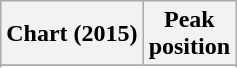<table class="wikitable sortable plainrowheaders">
<tr>
<th scope="col">Chart (2015)</th>
<th scope="col">Peak<br>position</th>
</tr>
<tr>
</tr>
<tr>
</tr>
</table>
